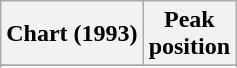<table class="wikitable sortable plainrowheaders" style="text-align:center;">
<tr>
<th scope="col">Chart (1993)</th>
<th scope="col">Peak<br>position</th>
</tr>
<tr>
</tr>
<tr>
</tr>
</table>
